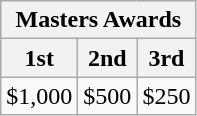<table class="wikitable">
<tr>
<th colspan=3 scope="col">Masters Awards</th>
</tr>
<tr>
<th scope="col">1st</th>
<th scope="col">2nd</th>
<th scope="col">3rd</th>
</tr>
<tr>
<td>$1,000</td>
<td>$500</td>
<td>$250</td>
</tr>
</table>
